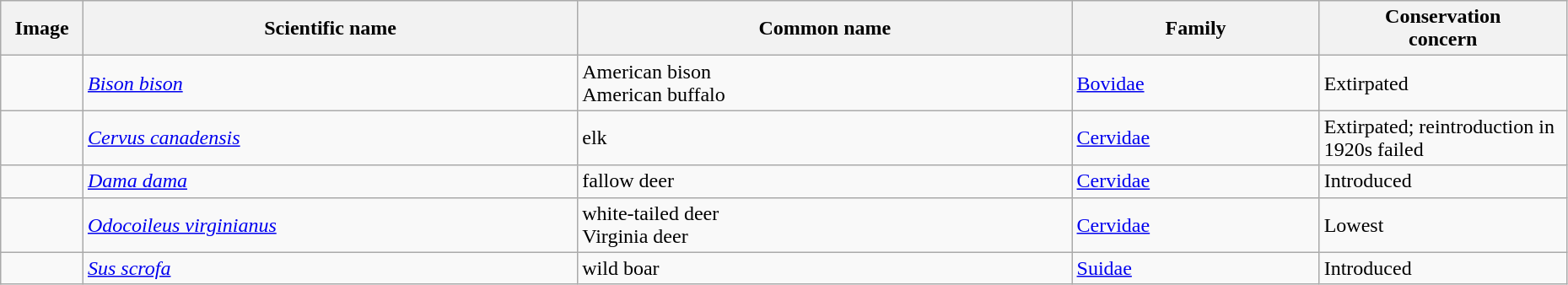<table class="wikitable sortable" style="width:98%">
<tr>
<th width = 5% class="unsortable"><strong>Image</strong></th>
<th width = 30%><strong>Scientific name</strong></th>
<th width = 30%><strong>Common name</strong></th>
<th width = 15%><strong>Family</strong></th>
<th width = 15%><strong>Conservation<br>concern</strong></th>
</tr>
<tr>
<td></td>
<td><em><a href='#'>Bison bison</a></em></td>
<td>American bison<br>American buffalo</td>
<td><a href='#'>Bovidae</a></td>
<td>Extirpated</td>
</tr>
<tr>
<td></td>
<td><em><a href='#'>Cervus canadensis</a></em></td>
<td>elk</td>
<td><a href='#'>Cervidae</a></td>
<td>Extirpated; reintroduction in 1920s failed</td>
</tr>
<tr>
<td></td>
<td><em><a href='#'>Dama dama</a></em></td>
<td>fallow deer</td>
<td><a href='#'>Cervidae</a></td>
<td>Introduced</td>
</tr>
<tr>
<td></td>
<td><em><a href='#'>Odocoileus virginianus</a></em></td>
<td>white-tailed deer<br>Virginia deer</td>
<td><a href='#'>Cervidae</a></td>
<td>Lowest</td>
</tr>
<tr>
<td></td>
<td><em><a href='#'>Sus scrofa</a></em></td>
<td>wild boar</td>
<td><a href='#'>Suidae</a></td>
<td>Introduced</td>
</tr>
</table>
